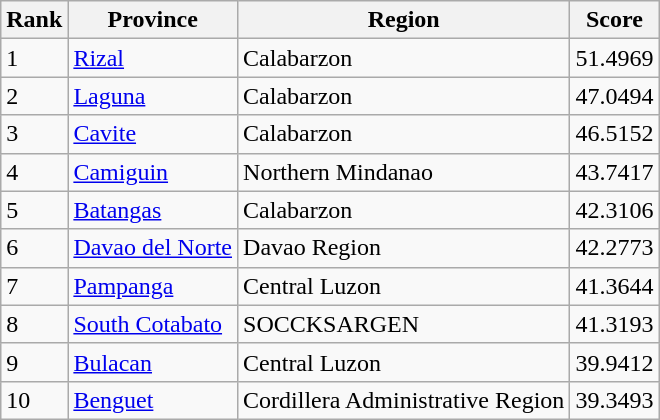<table class="wikitable">
<tr>
<th>Rank</th>
<th>Province</th>
<th>Region</th>
<th>Score</th>
</tr>
<tr>
<td>1</td>
<td><a href='#'>Rizal</a></td>
<td>Calabarzon</td>
<td>51.4969</td>
</tr>
<tr>
<td>2</td>
<td><a href='#'>Laguna</a></td>
<td>Calabarzon</td>
<td>47.0494</td>
</tr>
<tr>
<td>3</td>
<td><a href='#'>Cavite</a></td>
<td>Calabarzon</td>
<td>46.5152</td>
</tr>
<tr>
<td>4</td>
<td><a href='#'>Camiguin</a></td>
<td>Northern Mindanao</td>
<td>43.7417</td>
</tr>
<tr>
<td>5</td>
<td><a href='#'>Batangas</a></td>
<td>Calabarzon</td>
<td>42.3106</td>
</tr>
<tr>
<td>6</td>
<td><a href='#'>Davao del Norte</a></td>
<td>Davao Region</td>
<td>42.2773</td>
</tr>
<tr>
<td>7</td>
<td><a href='#'>Pampanga</a></td>
<td>Central Luzon</td>
<td>41.3644</td>
</tr>
<tr>
<td>8</td>
<td><a href='#'>South Cotabato</a></td>
<td>SOCCKSARGEN</td>
<td>41.3193</td>
</tr>
<tr>
<td>9</td>
<td><a href='#'>Bulacan</a></td>
<td>Central Luzon</td>
<td>39.9412</td>
</tr>
<tr>
<td>10</td>
<td><a href='#'>Benguet</a></td>
<td>Cordillera Administrative Region</td>
<td>39.3493</td>
</tr>
</table>
